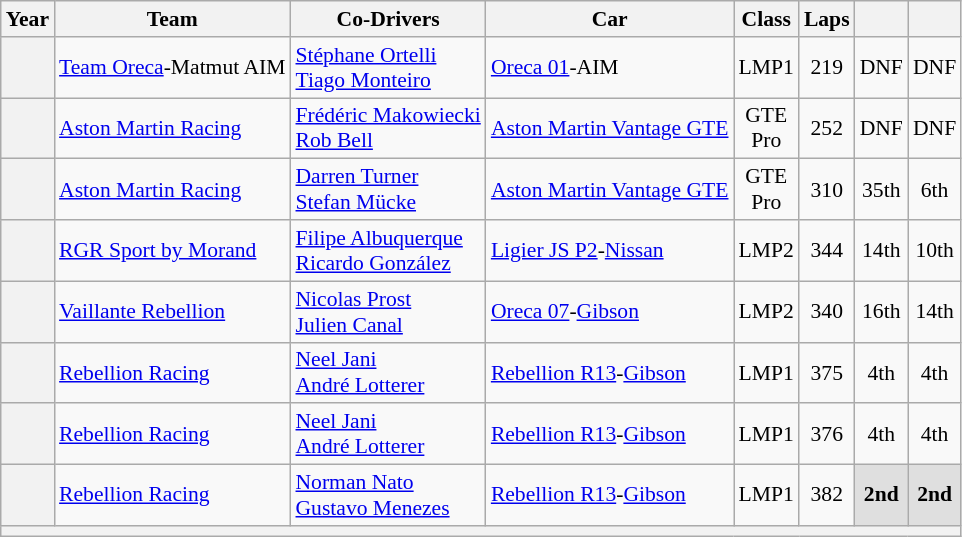<table class="wikitable" style="text-align:center; font-size:90%">
<tr>
<th>Year</th>
<th>Team</th>
<th>Co-Drivers</th>
<th>Car</th>
<th>Class</th>
<th>Laps</th>
<th></th>
<th></th>
</tr>
<tr>
<th></th>
<td align="left"nowrap> <a href='#'>Team Oreca</a>-Matmut AIM</td>
<td align="left"nowrap> <a href='#'>Stéphane Ortelli</a><br> <a href='#'>Tiago Monteiro</a></td>
<td align="left"nowrap><a href='#'>Oreca 01</a>-AIM</td>
<td>LMP1</td>
<td>219</td>
<td>DNF</td>
<td>DNF</td>
</tr>
<tr>
<th></th>
<td align="left"nowrap> <a href='#'>Aston Martin Racing</a></td>
<td align="left"nowrap> <a href='#'>Frédéric Makowiecki</a><br> <a href='#'>Rob Bell</a></td>
<td align="left"nowrap><a href='#'>Aston Martin Vantage GTE</a></td>
<td>GTE<br>Pro</td>
<td>252</td>
<td>DNF</td>
<td>DNF</td>
</tr>
<tr>
<th></th>
<td align="left"nowrap> <a href='#'>Aston Martin Racing</a></td>
<td align="left"nowrap> <a href='#'>Darren Turner</a><br> <a href='#'>Stefan Mücke</a></td>
<td align="left"nowrap><a href='#'>Aston Martin Vantage GTE</a></td>
<td>GTE<br>Pro</td>
<td>310</td>
<td>35th</td>
<td>6th</td>
</tr>
<tr>
<th></th>
<td align="left"nowrap> <a href='#'>RGR Sport by Morand</a></td>
<td align="left"nowrap> <a href='#'>Filipe Albuquerque</a><br> <a href='#'>Ricardo González</a></td>
<td align="left"nowrap><a href='#'>Ligier JS P2</a>-<a href='#'>Nissan</a></td>
<td>LMP2</td>
<td>344</td>
<td>14th</td>
<td>10th</td>
</tr>
<tr>
<th></th>
<td align="left"nowrap> <a href='#'>Vaillante Rebellion</a></td>
<td align="left"nowrap> <a href='#'>Nicolas Prost</a><br> <a href='#'>Julien Canal</a></td>
<td align="left"nowrap><a href='#'>Oreca 07</a>-<a href='#'>Gibson</a></td>
<td>LMP2</td>
<td>340</td>
<td>16th</td>
<td>14th</td>
</tr>
<tr>
<th></th>
<td align="left"nowrap> <a href='#'>Rebellion Racing</a></td>
<td align="left"nowrap> <a href='#'>Neel Jani</a><br> <a href='#'>André Lotterer</a></td>
<td align="left"nowrap><a href='#'>Rebellion R13</a>-<a href='#'>Gibson</a></td>
<td>LMP1</td>
<td>375</td>
<td>4th</td>
<td>4th</td>
</tr>
<tr>
<th></th>
<td align="left"nowrap> <a href='#'>Rebellion Racing</a></td>
<td align="left"nowrap> <a href='#'>Neel Jani</a><br> <a href='#'>André Lotterer</a></td>
<td align="left"nowrap><a href='#'>Rebellion R13</a>-<a href='#'>Gibson</a></td>
<td>LMP1</td>
<td>376</td>
<td>4th</td>
<td>4th</td>
</tr>
<tr>
<th></th>
<td align="left"nowrap> <a href='#'>Rebellion Racing</a></td>
<td align="left"nowrap> <a href='#'>Norman Nato</a><br> <a href='#'>Gustavo Menezes</a></td>
<td align="left"nowrap><a href='#'>Rebellion R13</a>-<a href='#'>Gibson</a></td>
<td>LMP1</td>
<td>382</td>
<td style="background:#DFDFDF;"><strong>2nd</strong></td>
<td style="background:#DFDFDF;"><strong>2nd</strong></td>
</tr>
<tr>
<th colspan="8"></th>
</tr>
</table>
